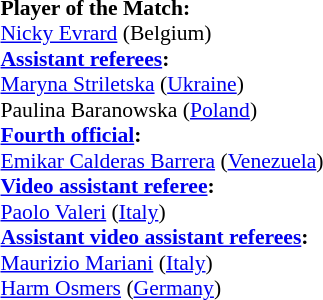<table style="width:100%; font-size:90%;">
<tr>
<td><br><strong>Player of the Match:</strong>
<br><a href='#'>Nicky Evrard</a> (Belgium)<br><strong><a href='#'>Assistant referees</a>:</strong>
<br><a href='#'>Maryna Striletska</a> (<a href='#'>Ukraine</a>)
<br>Paulina Baranowska (<a href='#'>Poland</a>)
<br><strong><a href='#'>Fourth official</a>:</strong>
<br><a href='#'>Emikar Calderas Barrera</a> (<a href='#'>Venezuela</a>)
<br><strong><a href='#'>Video assistant referee</a>:</strong>
<br><a href='#'>Paolo Valeri</a> (<a href='#'>Italy</a>)
<br><strong><a href='#'>Assistant video assistant referees</a>:</strong>
<br><a href='#'>Maurizio Mariani</a> (<a href='#'>Italy</a>)
<br><a href='#'>Harm Osmers</a> (<a href='#'>Germany</a>)</td>
</tr>
</table>
